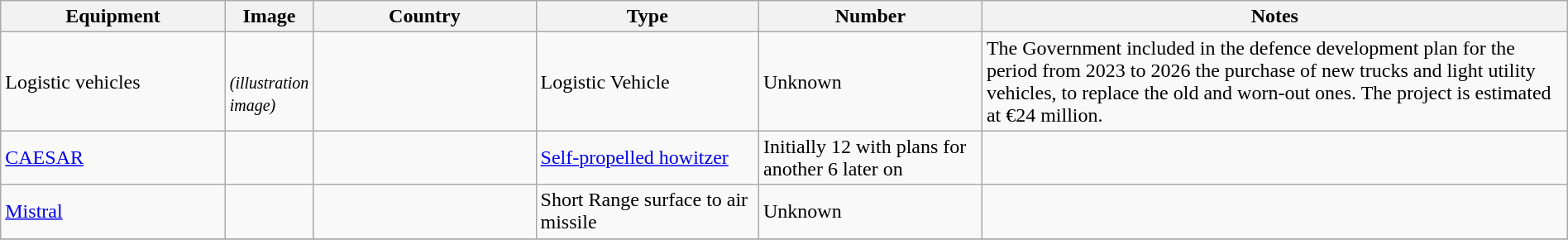<table class="wikitable" style="width:100%;">
<tr>
<th style="width:15%;">Equipment</th>
<th style="width:0%;">Image</th>
<th style="width:15%;">Country</th>
<th style="width:15%;">Type</th>
<th style="width:15%;">Number</th>
<th style="width:40%;">Notes</th>
</tr>
<tr>
<td>Logistic vehicles</td>
<td> <br><small><em>(illustration image)</em></small></td>
<td></td>
<td>Logistic Vehicle</td>
<td>Unknown</td>
<td>The Government included in the defence development plan for the period from 2023 to 2026 the purchase of new trucks and light utility vehicles, to replace the old and worn-out ones. The project is estimated at €24 million.</td>
</tr>
<tr>
<td><a href='#'>CAESAR</a></td>
<td></td>
<td></td>
<td><a href='#'>Self-propelled howitzer</a></td>
<td>Initially 12 with plans for another 6 later on</td>
<td></td>
</tr>
<tr>
<td><a href='#'>Mistral</a></td>
<td></td>
<td></td>
<td>Short Range surface to air missile</td>
<td>Unknown</td>
<td></td>
</tr>
<tr>
</tr>
</table>
